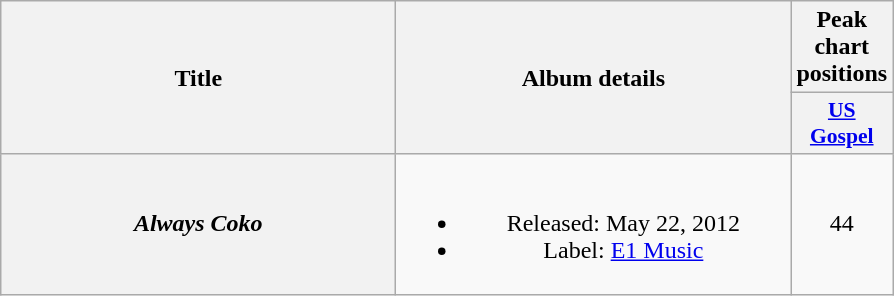<table class="wikitable plainrowheaders" style="text-align:center;" border="1">
<tr>
<th scope="col" rowspan="2" style="width:16em;">Title</th>
<th scope="col" rowspan="2" style="width:16em;">Album details</th>
<th scope="col" colspan="1">Peak chart positions</th>
</tr>
<tr>
<th scope="col" style="width:4em;font-size:90%;"><a href='#'>US<br>Gospel</a><br></th>
</tr>
<tr>
<th scope="row"><em>Always Coko</em></th>
<td><br><ul><li>Released: May 22, 2012</li><li>Label: <a href='#'>E1 Music</a></li></ul></td>
<td>44</td>
</tr>
</table>
